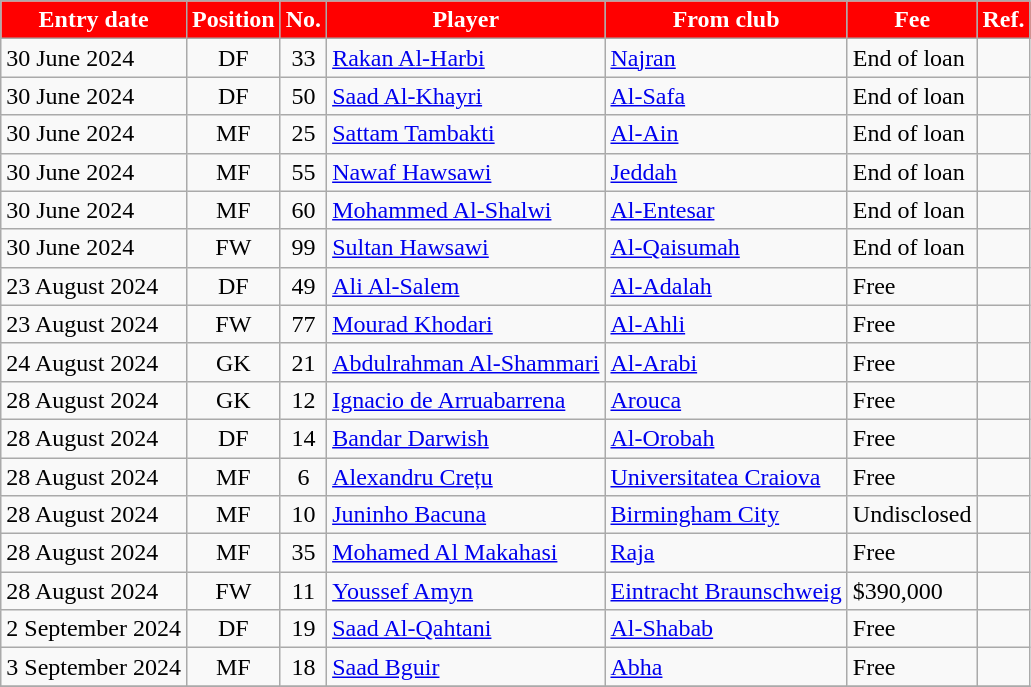<table class="wikitable sortable">
<tr>
<th style="background:red; color:white;">Entry date</th>
<th style="background:red; color:white;">Position</th>
<th style="background:red; color:white;">No.</th>
<th style="background:red; color:white;">Player</th>
<th style="background:red; color:white;">From club</th>
<th style="background:red; color:white;">Fee</th>
<th style="background:red; color:white;">Ref.</th>
</tr>
<tr>
<td>30 June 2024</td>
<td style="text-align:center;">DF</td>
<td style="text-align:center;">33</td>
<td style="text-align:left;"> <a href='#'>Rakan Al-Harbi</a></td>
<td style="text-align:left;"> <a href='#'>Najran</a></td>
<td>End of loan</td>
<td></td>
</tr>
<tr>
<td>30 June 2024</td>
<td style="text-align:center;">DF</td>
<td style="text-align:center;">50</td>
<td style="text-align:left;"> <a href='#'>Saad Al-Khayri</a></td>
<td style="text-align:left;"> <a href='#'>Al-Safa</a></td>
<td>End of loan</td>
<td></td>
</tr>
<tr>
<td>30 June 2024</td>
<td style="text-align:center;">MF</td>
<td style="text-align:center;">25</td>
<td style="text-align:left;"> <a href='#'>Sattam Tambakti</a></td>
<td style="text-align:left;"> <a href='#'>Al-Ain</a></td>
<td>End of loan</td>
<td></td>
</tr>
<tr>
<td>30 June 2024</td>
<td style="text-align:center;">MF</td>
<td style="text-align:center;">55</td>
<td style="text-align:left;"> <a href='#'>Nawaf Hawsawi</a></td>
<td style="text-align:left;"> <a href='#'>Jeddah</a></td>
<td>End of loan</td>
<td></td>
</tr>
<tr>
<td>30 June 2024</td>
<td style="text-align:center;">MF</td>
<td style="text-align:center;">60</td>
<td style="text-align:left;"> <a href='#'>Mohammed Al-Shalwi</a></td>
<td style="text-align:left;"> <a href='#'>Al-Entesar</a></td>
<td>End of loan</td>
<td></td>
</tr>
<tr>
<td>30 June 2024</td>
<td style="text-align:center;">FW</td>
<td style="text-align:center;">99</td>
<td style="text-align:left;"> <a href='#'>Sultan Hawsawi</a></td>
<td style="text-align:left;"> <a href='#'>Al-Qaisumah</a></td>
<td>End of loan</td>
<td></td>
</tr>
<tr>
<td>23 August 2024</td>
<td style="text-align:center;">DF</td>
<td style="text-align:center;">49</td>
<td style="text-align:left;"> <a href='#'>Ali Al-Salem</a></td>
<td style="text-align:left;"> <a href='#'>Al-Adalah</a></td>
<td>Free</td>
<td></td>
</tr>
<tr>
<td>23 August 2024</td>
<td style="text-align:center;">FW</td>
<td style="text-align:center;">77</td>
<td style="text-align:left;"> <a href='#'>Mourad Khodari</a></td>
<td style="text-align:left;"> <a href='#'>Al-Ahli</a></td>
<td>Free</td>
<td></td>
</tr>
<tr>
<td>24 August 2024</td>
<td style="text-align:center;">GK</td>
<td style="text-align:center;">21</td>
<td style="text-align:left;"> <a href='#'>Abdulrahman Al-Shammari</a></td>
<td style="text-align:left;"> <a href='#'>Al-Arabi</a></td>
<td>Free</td>
<td></td>
</tr>
<tr>
<td>28 August 2024</td>
<td style="text-align:center;">GK</td>
<td style="text-align:center;">12</td>
<td style="text-align:left;"> <a href='#'>Ignacio de Arruabarrena</a></td>
<td style="text-align:left;"> <a href='#'>Arouca</a></td>
<td>Free</td>
<td></td>
</tr>
<tr>
<td>28 August 2024</td>
<td style="text-align:center;">DF</td>
<td style="text-align:center;">14</td>
<td style="text-align:left;"> <a href='#'>Bandar Darwish</a></td>
<td style="text-align:left;"> <a href='#'>Al-Orobah</a></td>
<td>Free</td>
<td></td>
</tr>
<tr>
<td>28 August 2024</td>
<td style="text-align:center;">MF</td>
<td style="text-align:center;">6</td>
<td style="text-align:left;"> <a href='#'>Alexandru Crețu</a></td>
<td style="text-align:left;"> <a href='#'>Universitatea Craiova</a></td>
<td>Free</td>
<td></td>
</tr>
<tr>
<td>28 August 2024</td>
<td style="text-align:center;">MF</td>
<td style="text-align:center;">10</td>
<td style="text-align:left;"> <a href='#'>Juninho Bacuna</a></td>
<td style="text-align:left;"> <a href='#'>Birmingham City</a></td>
<td>Undisclosed</td>
<td></td>
</tr>
<tr>
<td>28 August 2024</td>
<td style="text-align:center;">MF</td>
<td style="text-align:center;">35</td>
<td style="text-align:left;"> <a href='#'>Mohamed Al Makahasi</a></td>
<td style="text-align:left;"> <a href='#'>Raja</a></td>
<td>Free</td>
<td></td>
</tr>
<tr>
<td>28 August 2024</td>
<td style="text-align:center;">FW</td>
<td style="text-align:center;">11</td>
<td style="text-align:left;"> <a href='#'>Youssef Amyn</a></td>
<td style="text-align:left;"> <a href='#'>Eintracht Braunschweig</a></td>
<td>$390,000</td>
<td></td>
</tr>
<tr>
<td>2 September 2024</td>
<td style="text-align:center;">DF</td>
<td style="text-align:center;">19</td>
<td style="text-align:left;"> <a href='#'>Saad Al-Qahtani</a></td>
<td style="text-align:left;"> <a href='#'>Al-Shabab</a></td>
<td>Free</td>
<td></td>
</tr>
<tr>
<td>3 September 2024</td>
<td style="text-align:center;">MF</td>
<td style="text-align:center;">18</td>
<td style="text-align:left;"> <a href='#'>Saad Bguir</a></td>
<td style="text-align:left;"> <a href='#'>Abha</a></td>
<td>Free</td>
<td></td>
</tr>
<tr>
</tr>
</table>
